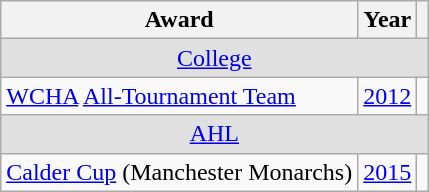<table class="wikitable">
<tr>
<th>Award</th>
<th>Year</th>
<th></th>
</tr>
<tr ALIGN="center" bgcolor="#e0e0e0">
<td colspan="3"><a href='#'>College</a></td>
</tr>
<tr>
<td><a href='#'>WCHA</a> <a href='#'>All-Tournament Team</a></td>
<td><a href='#'>2012</a></td>
<td></td>
</tr>
<tr ALIGN="center" bgcolor="#e0e0e0">
<td colspan="3"><a href='#'>AHL</a></td>
</tr>
<tr>
<td><a href='#'>Calder Cup</a> (Manchester Monarchs)</td>
<td><a href='#'>2015</a></td>
<td></td>
</tr>
</table>
